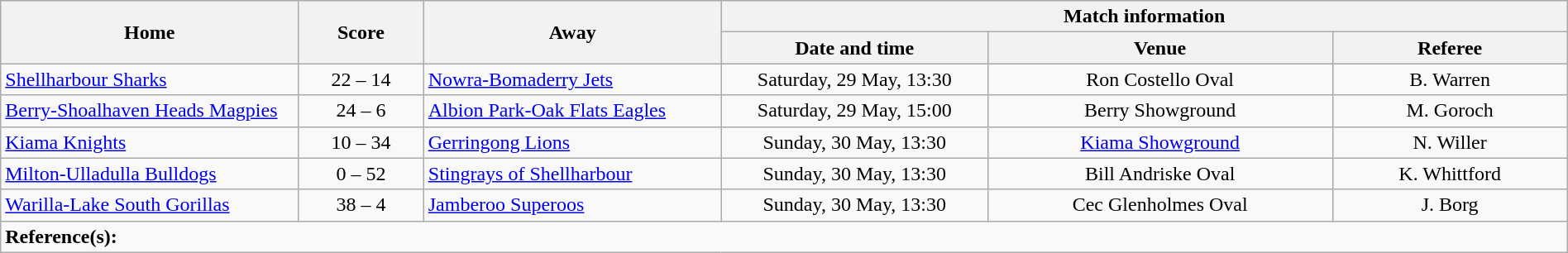<table class="wikitable" width="100% text-align:center;">
<tr>
<th rowspan="2" width="19%">Home</th>
<th rowspan="2" width="8%">Score</th>
<th rowspan="2" width="19%">Away</th>
<th colspan="3">Match information</th>
</tr>
<tr bgcolor="#CCCCCC">
<th width="17%">Date and time</th>
<th width="22%">Venue</th>
<th>Referee</th>
</tr>
<tr>
<td> <a href='#'>Shellharbour Sharks</a></td>
<td style="text-align:center;">22 – 14</td>
<td> <a href='#'>Nowra-Bomaderry Jets</a></td>
<td style="text-align:center;">Saturday, 29 May, 13:30</td>
<td style="text-align:center;">Ron Costello Oval</td>
<td style="text-align:center;">B. Warren</td>
</tr>
<tr>
<td> <a href='#'>Berry-Shoalhaven Heads Magpies</a></td>
<td style="text-align:center;">24 – 6</td>
<td> <a href='#'>Albion Park-Oak Flats Eagles</a></td>
<td style="text-align:center;">Saturday, 29 May, 15:00</td>
<td style="text-align:center;">Berry Showground</td>
<td style="text-align:center;">M. Goroch</td>
</tr>
<tr>
<td> <a href='#'>Kiama Knights</a></td>
<td style="text-align:center;">10 – 34</td>
<td> <a href='#'>Gerringong Lions</a></td>
<td style="text-align:center;">Sunday, 30 May, 13:30</td>
<td style="text-align:center;"><a href='#'>Kiama Showground</a></td>
<td style="text-align:center;">N. Willer</td>
</tr>
<tr>
<td> <a href='#'>Milton-Ulladulla Bulldogs</a></td>
<td style="text-align:center;">0 – 52</td>
<td> <a href='#'>Stingrays of Shellharbour</a></td>
<td style="text-align:center;">Sunday, 30 May, 13:30</td>
<td style="text-align:center;">Bill Andriske Oval</td>
<td style="text-align:center;">K. Whittford</td>
</tr>
<tr>
<td> <a href='#'>Warilla-Lake South Gorillas</a></td>
<td style="text-align:center;">38 – 4</td>
<td> <a href='#'>Jamberoo Superoos</a></td>
<td style="text-align:center;">Sunday, 30 May, 13:30</td>
<td style="text-align:center;">Cec Glenholmes Oval</td>
<td style="text-align:center;">J. Borg</td>
</tr>
<tr>
<td colspan="6"><strong>Reference(s):</strong> </td>
</tr>
</table>
